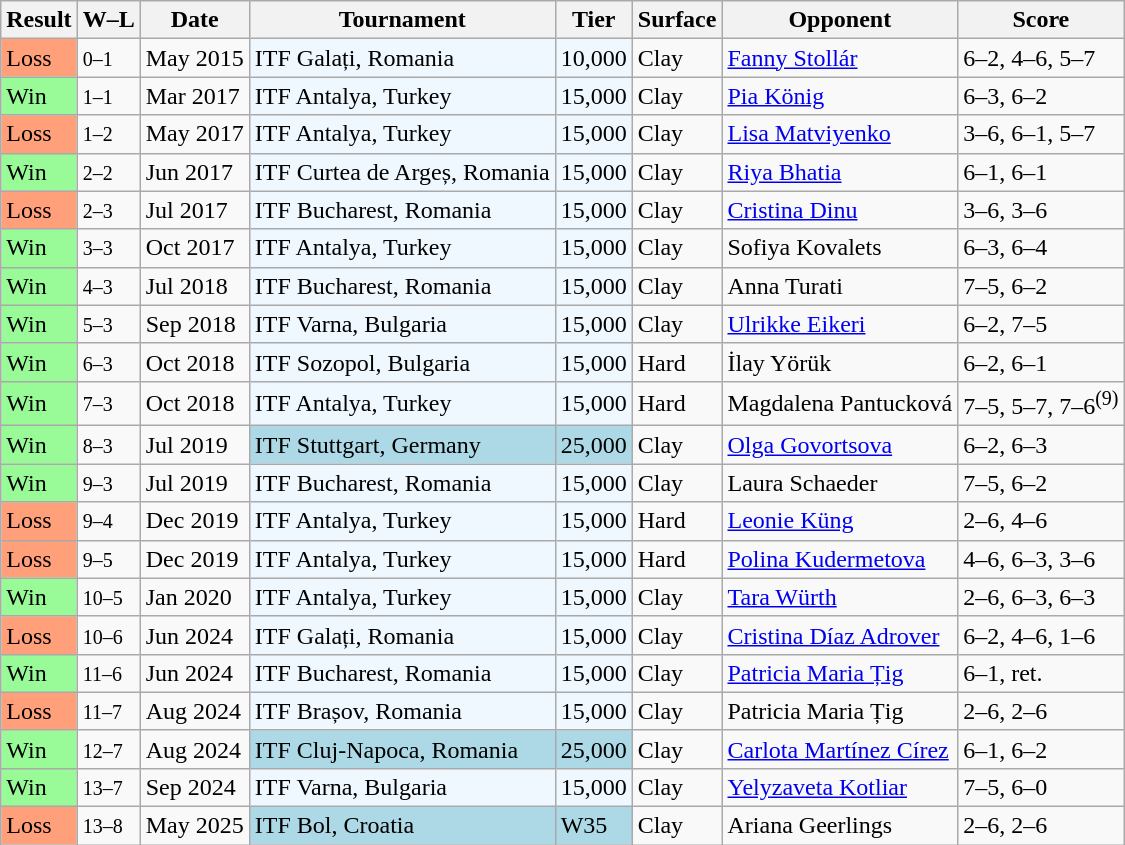<table class="sortable wikitable">
<tr>
<th>Result</th>
<th class="unsortable">W–L</th>
<th>Date</th>
<th>Tournament</th>
<th>Tier</th>
<th>Surface</th>
<th>Opponent</th>
<th class="unsortable">Score</th>
</tr>
<tr>
<td style="background:#ffa07a;">Loss</td>
<td><small>0–1</small></td>
<td>May 2015</td>
<td style="background:#f0f8ff;">ITF Galați, Romania</td>
<td style="background:#f0f8ff;">10,000</td>
<td>Clay</td>
<td> <a href='#'>Fanny Stollár</a></td>
<td>6–2, 4–6, 5–7</td>
</tr>
<tr>
<td style="background:#98fb98;">Win</td>
<td><small>1–1</small></td>
<td>Mar 2017</td>
<td style="background:#f0f8ff;">ITF Antalya, Turkey</td>
<td style="background:#f0f8ff;">15,000</td>
<td>Clay</td>
<td> <a href='#'>Pia König</a></td>
<td>6–3, 6–2</td>
</tr>
<tr>
<td style="background:#ffa07a;">Loss</td>
<td><small>1–2</small></td>
<td>May 2017</td>
<td style="background:#f0f8ff;">ITF Antalya, Turkey</td>
<td style="background:#f0f8ff;">15,000</td>
<td>Clay</td>
<td> <a href='#'>Lisa Matviyenko</a></td>
<td>3–6, 6–1, 5–7</td>
</tr>
<tr>
<td style="background:#98fb98;">Win</td>
<td><small>2–2</small></td>
<td>Jun 2017</td>
<td style="background:#f0f8ff;">ITF Curtea de Argeș, Romania</td>
<td style="background:#f0f8ff;">15,000</td>
<td>Clay</td>
<td> <a href='#'>Riya Bhatia</a></td>
<td>6–1, 6–1</td>
</tr>
<tr>
<td style="background:#ffa07a;">Loss</td>
<td><small>2–3</small></td>
<td>Jul 2017</td>
<td style="background:#f0f8ff;">ITF Bucharest, Romania</td>
<td style="background:#f0f8ff;">15,000</td>
<td>Clay</td>
<td> <a href='#'>Cristina Dinu</a></td>
<td>3–6, 3–6</td>
</tr>
<tr>
<td style="background:#98fb98;">Win</td>
<td><small>3–3</small></td>
<td>Oct 2017</td>
<td style="background:#f0f8ff;">ITF Antalya, Turkey</td>
<td style="background:#f0f8ff;">15,000</td>
<td>Clay</td>
<td> Sofiya Kovalets</td>
<td>6–3, 6–4</td>
</tr>
<tr>
<td style="background:#98fb98;">Win</td>
<td><small>4–3</small></td>
<td>Jul 2018</td>
<td style="background:#f0f8ff;">ITF Bucharest, Romania</td>
<td style="background:#f0f8ff;">15,000</td>
<td>Clay</td>
<td> Anna Turati</td>
<td>7–5, 6–2</td>
</tr>
<tr>
<td style="background:#98fb98;">Win</td>
<td><small>5–3</small></td>
<td>Sep 2018</td>
<td style="background:#f0f8ff;">ITF Varna, Bulgaria</td>
<td style="background:#f0f8ff;">15,000</td>
<td>Clay</td>
<td> <a href='#'>Ulrikke Eikeri</a></td>
<td>6–2, 7–5</td>
</tr>
<tr>
<td style="background:#98fb98;">Win</td>
<td><small>6–3</small></td>
<td>Oct 2018</td>
<td style="background:#f0f8ff;">ITF Sozopol, Bulgaria</td>
<td style="background:#f0f8ff;">15,000</td>
<td>Hard</td>
<td> İlay Yörük</td>
<td>6–2, 6–1</td>
</tr>
<tr>
<td style="background:#98fb98;">Win</td>
<td><small>7–3</small></td>
<td>Oct 2018</td>
<td style="background:#f0f8ff;">ITF Antalya, Turkey</td>
<td style="background:#f0f8ff;">15,000</td>
<td>Hard</td>
<td> Magdalena Pantucková</td>
<td>7–5, 5–7, 7–6<sup>(9)</sup></td>
</tr>
<tr>
<td style="background:#98fb98;">Win</td>
<td><small>8–3</small></td>
<td>Jul 2019</td>
<td style="background:lightblue;">ITF Stuttgart, Germany</td>
<td style="background:lightblue;">25,000</td>
<td>Clay</td>
<td> <a href='#'>Olga Govortsova</a></td>
<td>6–2, 6–3</td>
</tr>
<tr>
<td style="background:#98fb98;">Win</td>
<td><small>9–3</small></td>
<td>Jul 2019</td>
<td style="background:#f0f8ff;">ITF Bucharest, Romania</td>
<td style="background:#f0f8ff;">15,000</td>
<td>Clay</td>
<td> Laura Schaeder</td>
<td>7–5, 6–2</td>
</tr>
<tr>
<td style="background:#ffa07a;">Loss</td>
<td><small>9–4</small></td>
<td>Dec 2019</td>
<td style="background:#f0f8ff;">ITF Antalya, Turkey</td>
<td style="background:#f0f8ff;">15,000</td>
<td>Hard</td>
<td> <a href='#'>Leonie Küng</a></td>
<td>2–6, 4–6</td>
</tr>
<tr>
<td bgcolor=ffa07a>Loss</td>
<td><small>9–5</small></td>
<td>Dec 2019</td>
<td style="background:#f0f8ff;">ITF Antalya, Turkey</td>
<td style="background:#f0f8ff;">15,000</td>
<td>Hard</td>
<td> <a href='#'>Polina Kudermetova</a></td>
<td>4–6, 6–3, 3–6</td>
</tr>
<tr>
<td style="background:#98fb98;">Win</td>
<td><small>10–5</small></td>
<td>Jan 2020</td>
<td style="background:#f0f8ff;">ITF Antalya, Turkey</td>
<td style="background:#f0f8ff;">15,000</td>
<td>Clay</td>
<td> <a href='#'>Tara Würth</a></td>
<td>2–6, 6–3, 6–3</td>
</tr>
<tr>
<td bgcolor=ffa07a>Loss</td>
<td><small>10–6</small></td>
<td>Jun 2024</td>
<td style="background:#f0f8ff;">ITF Galați, Romania</td>
<td style="background:#f0f8ff;">15,000</td>
<td>Clay</td>
<td> <a href='#'>Cristina Díaz Adrover</a></td>
<td>6–2, 4–6, 1–6</td>
</tr>
<tr>
<td style="background:#98fb98;">Win</td>
<td><small>11–6</small></td>
<td>Jun 2024</td>
<td style="background:#f0f8ff;">ITF Bucharest, Romania</td>
<td style="background:#f0f8ff;">15,000</td>
<td>Clay</td>
<td> <a href='#'>Patricia Maria Țig</a></td>
<td>6–1, ret.</td>
</tr>
<tr>
<td bgcolor=ffa07a>Loss</td>
<td><small>11–7</small></td>
<td>Aug 2024</td>
<td style="background:#f0f8ff;">ITF Brașov, Romania</td>
<td style="background:#f0f8ff;">15,000</td>
<td>Clay</td>
<td> Patricia Maria Țig</td>
<td>2–6, 2–6</td>
</tr>
<tr>
<td style="background:#98fb98;">Win</td>
<td><small>12–7</small></td>
<td>Aug 2024</td>
<td style="background:lightblue;">ITF Cluj-Napoca, Romania</td>
<td style="background:lightblue;">25,000</td>
<td>Clay</td>
<td> <a href='#'>Carlota Martínez Círez</a></td>
<td>6–1, 6–2</td>
</tr>
<tr>
<td style="background:#98fb98;">Win</td>
<td><small>13–7</small></td>
<td>Sep 2024</td>
<td style="background:#f0f8ff;">ITF Varna, Bulgaria</td>
<td style="background:#f0f8ff;">15,000</td>
<td>Clay</td>
<td> <a href='#'>Yelyzaveta Kotliar</a></td>
<td>7–5, 6–0</td>
</tr>
<tr>
<td bgcolor=ffa07a>Loss</td>
<td><small>13–8</small></td>
<td>May 2025</td>
<td style="background:lightblue;">ITF Bol, Croatia</td>
<td style="background:lightblue;">W35</td>
<td>Clay</td>
<td> Ariana Geerlings</td>
<td>2–6, 2–6</td>
</tr>
</table>
